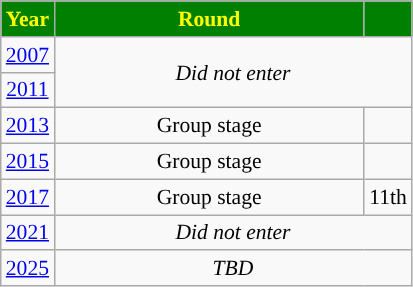<table class="wikitable" style="text-align: center; font-size:90%">
<tr style="color:yellow;">
<th style="background:green;">Year</th>
<th style="background:green; width:200px">Round</th>
<th style="background:green;"></th>
</tr>
<tr>
<td><a href='#'>2007</a></td>
<td colspan="2" rowspan="2"><em>Did not enter</em></td>
</tr>
<tr>
<td><a href='#'>2011</a></td>
</tr>
<tr>
<td><a href='#'>2013</a></td>
<td>Group stage</td>
<td></td>
</tr>
<tr>
<td><a href='#'>2015</a></td>
<td>Group stage</td>
<td></td>
</tr>
<tr>
<td><a href='#'>2017</a></td>
<td>Group stage</td>
<td>11th</td>
</tr>
<tr>
<td><a href='#'>2021</a></td>
<td colspan="2"><em>Did not enter</em></td>
</tr>
<tr>
<td><a href='#'>2025</a></td>
<td colspan="2"><em>TBD</em></td>
</tr>
</table>
